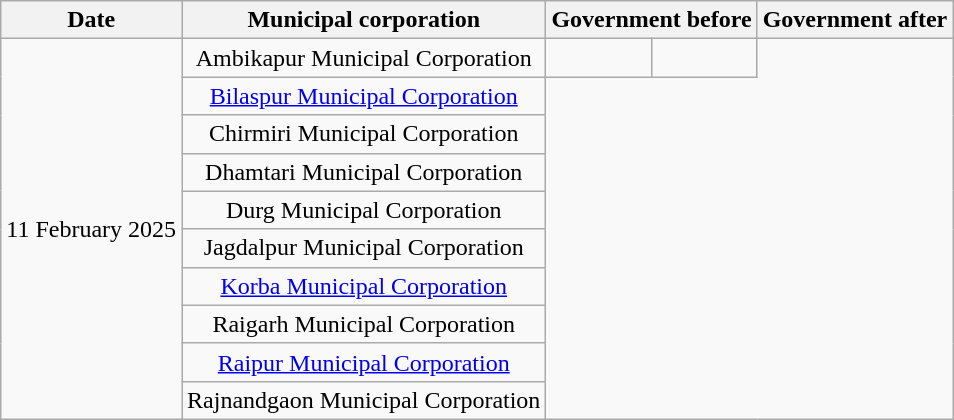<table class="wikitable sortable"style="text-align:center;">
<tr>
<th>Date</th>
<th>Municipal corporation</th>
<th colspan="2">Government before</th>
<th colspan="2">Government after</th>
</tr>
<tr>
<td rowspan=10>11 February 2025</td>
<td>Ambikapur Municipal Corporation</td>
<td></td>
<td></td>
</tr>
<tr>
<td><a href='#'>Bilaspur Municipal Corporation</a></td>
</tr>
<tr>
<td>Chirmiri Municipal Corporation</td>
</tr>
<tr>
<td>Dhamtari Municipal Corporation</td>
</tr>
<tr>
<td>Durg Municipal Corporation</td>
</tr>
<tr>
<td>Jagdalpur Municipal Corporation</td>
</tr>
<tr>
<td><a href='#'>Korba Municipal Corporation</a></td>
</tr>
<tr>
<td>Raigarh Municipal Corporation</td>
</tr>
<tr>
<td><a href='#'>Raipur Municipal Corporation</a></td>
</tr>
<tr>
<td>Rajnandgaon Municipal Corporation</td>
</tr>
</table>
